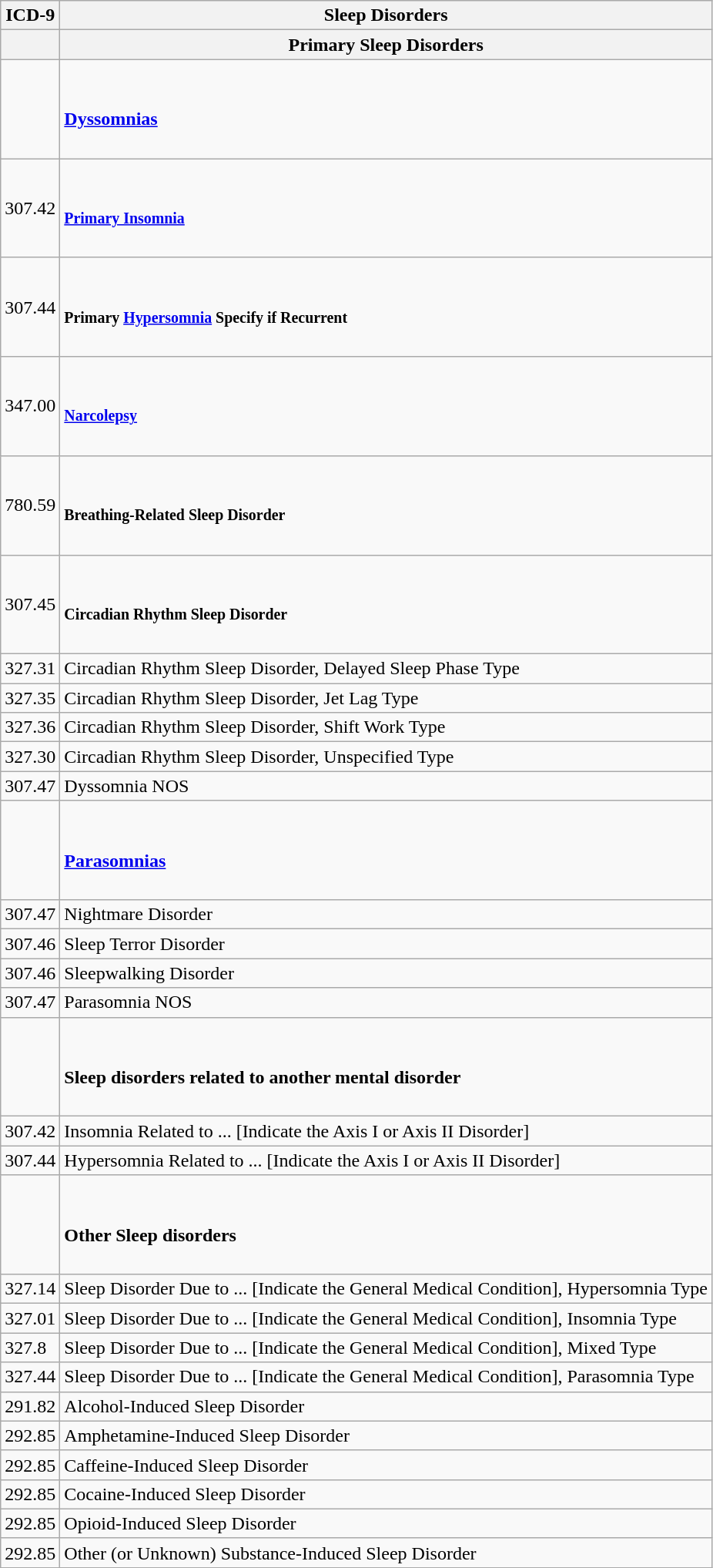<table class="wikitable">
<tr>
<th>ICD-9</th>
<th>Sleep Disorders</th>
</tr>
<tr>
<th></th>
<th>Primary Sleep Disorders</th>
</tr>
<tr>
<td></td>
<td><br><h4><a href='#'>Dyssomnias</a></h4></td>
</tr>
<tr>
<td>307.42</td>
<td><br><h5><a href='#'>Primary Insomnia</a></h5></td>
</tr>
<tr>
<td>307.44</td>
<td><br><h5>Primary <a href='#'>Hypersomnia</a> Specify if Recurrent</h5></td>
</tr>
<tr>
<td>347.00</td>
<td><br><h5><a href='#'>Narcolepsy</a></h5></td>
</tr>
<tr>
<td>780.59</td>
<td><br><h5>Breathing-Related Sleep Disorder</h5></td>
</tr>
<tr>
<td>307.45</td>
<td><br><h5>Circadian Rhythm Sleep Disorder</h5></td>
</tr>
<tr>
<td>327.31</td>
<td>Circadian Rhythm Sleep Disorder, Delayed Sleep Phase Type</td>
</tr>
<tr>
<td>327.35</td>
<td>Circadian Rhythm Sleep Disorder, Jet Lag Type</td>
</tr>
<tr>
<td>327.36</td>
<td>Circadian Rhythm Sleep Disorder, Shift Work Type</td>
</tr>
<tr>
<td>327.30</td>
<td>Circadian Rhythm Sleep Disorder, Unspecified Type</td>
</tr>
<tr>
<td>307.47</td>
<td>Dyssomnia NOS</td>
</tr>
<tr>
<td></td>
<td><br><h4><a href='#'>Parasomnias</a></h4></td>
</tr>
<tr>
<td>307.47</td>
<td>Nightmare Disorder</td>
</tr>
<tr>
<td>307.46</td>
<td>Sleep Terror Disorder</td>
</tr>
<tr>
<td>307.46</td>
<td>Sleepwalking Disorder</td>
</tr>
<tr>
<td>307.47</td>
<td>Parasomnia NOS</td>
</tr>
<tr>
<td></td>
<td><br><h4>Sleep disorders related to another mental disorder</h4></td>
</tr>
<tr>
<td>307.42</td>
<td>Insomnia Related to ... [Indicate the Axis I or Axis II Disorder]</td>
</tr>
<tr>
<td>307.44</td>
<td>Hypersomnia Related to ... [Indicate the Axis I or Axis II Disorder]</td>
</tr>
<tr>
<td></td>
<td><br><h4>Other Sleep disorders</h4></td>
</tr>
<tr>
<td>327.14</td>
<td>Sleep Disorder Due to  ... [Indicate the General Medical Condition], Hypersomnia Type</td>
</tr>
<tr>
<td>327.01</td>
<td>Sleep Disorder Due to  ... [Indicate the General Medical Condition], Insomnia Type</td>
</tr>
<tr>
<td>327.8</td>
<td>Sleep Disorder Due to  ... [Indicate the General Medical Condition], Mixed Type</td>
</tr>
<tr>
<td>327.44</td>
<td>Sleep Disorder Due to  ... [Indicate the General Medical Condition], Parasomnia Type</td>
</tr>
<tr>
<td>291.82</td>
<td>Alcohol-Induced Sleep Disorder</td>
</tr>
<tr>
<td>292.85</td>
<td>Amphetamine-Induced Sleep Disorder</td>
</tr>
<tr>
<td>292.85</td>
<td>Caffeine-Induced Sleep Disorder</td>
</tr>
<tr>
<td>292.85</td>
<td>Cocaine-Induced Sleep Disorder</td>
</tr>
<tr>
<td>292.85</td>
<td>Opioid-Induced Sleep Disorder</td>
</tr>
<tr>
<td>292.85</td>
<td>Other (or Unknown)  Substance-Induced Sleep Disorder</td>
</tr>
</table>
